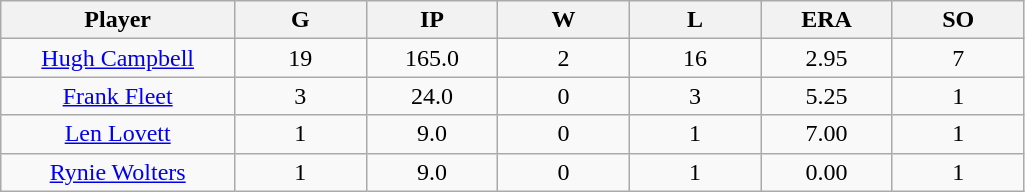<table class="wikitable sortable">
<tr>
<th bgcolor="#DDDDFF" width="16%">Player</th>
<th bgcolor="#DDDDFF" width="9%">G</th>
<th bgcolor="#DDDDFF" width="9%">IP</th>
<th bgcolor="#DDDDFF" width="9%">W</th>
<th bgcolor="#DDDDFF" width="9%">L</th>
<th bgcolor="#DDDDFF" width="9%">ERA</th>
<th bgcolor="#DDDDFF" width="9%">SO</th>
</tr>
<tr align=center>
<td><a href='#'>Hugh Campbell</a></td>
<td>19</td>
<td>165.0</td>
<td>2</td>
<td>16</td>
<td>2.95</td>
<td>7</td>
</tr>
<tr align=center>
<td><a href='#'>Frank Fleet</a></td>
<td>3</td>
<td>24.0</td>
<td>0</td>
<td>3</td>
<td>5.25</td>
<td>1</td>
</tr>
<tr align=center>
<td><a href='#'>Len Lovett</a></td>
<td>1</td>
<td>9.0</td>
<td>0</td>
<td>1</td>
<td>7.00</td>
<td>1</td>
</tr>
<tr align=center>
<td><a href='#'>Rynie Wolters</a></td>
<td>1</td>
<td>9.0</td>
<td>0</td>
<td>1</td>
<td>0.00</td>
<td>1</td>
</tr>
</table>
